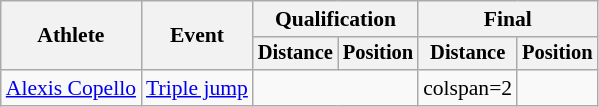<table class=wikitable style=font-size:90%>
<tr>
<th rowspan=2>Athlete</th>
<th rowspan=2>Event</th>
<th colspan=2>Qualification</th>
<th colspan=2>Final</th>
</tr>
<tr style=font-size:95%>
<th>Distance</th>
<th>Position</th>
<th>Distance</th>
<th>Position</th>
</tr>
<tr align=center>
<td align=left><a href='#'>Alexis Copello</a></td>
<td align=left><a href='#'>Triple jump</a></td>
<td colspan=2></td>
<td>colspan=2 </td>
</tr>
</table>
